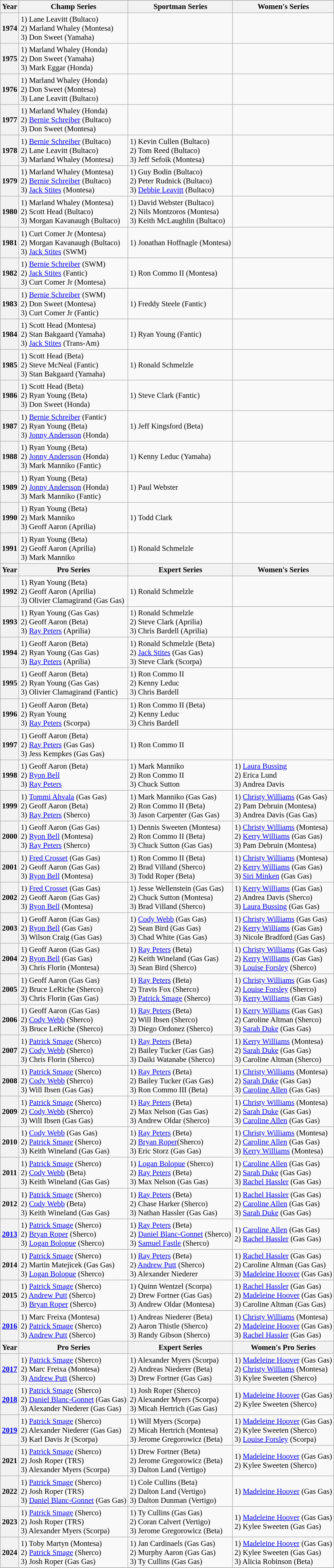<table class="wikitable" style="font-size: 95%;">
<tr style="background:#efefef">
</tr>
<tr>
<th>Year</th>
<th>Champ Series</th>
<th>Sportman Series</th>
<th>Women's Series</th>
</tr>
<tr>
<th align=center>1974</th>
<td>1)  Lane Leavitt (Bultaco)<br>2)  Marland Whaley (Montesa)<br>3)  Don Sweet (Yamaha)</td>
<td></td>
<td></td>
</tr>
<tr>
<th align=center>1975</th>
<td>1)  Marland Whaley (Honda)<br>2)  Don Sweet (Yamaha)<br>3)  Mark Eggar (Honda)</td>
<td></td>
<td></td>
</tr>
<tr>
<th align=center>1976</th>
<td>1)  Marland Whaley (Honda)<br>2)  Don Sweet (Montesa)<br>3)  Lane Leavitt (Bultaco)</td>
<td></td>
<td></td>
</tr>
<tr>
<th align=center>1977</th>
<td>1)  Marland Whaley (Honda)<br>2)  <a href='#'>Bernie Schreiber</a> (Bultaco)<br>3)  Don Sweet (Montesa)</td>
<td></td>
<td></td>
</tr>
<tr>
<th align=center>1978</th>
<td>1)  <a href='#'>Bernie Schreiber</a> (Bultaco)<br>2)  Lane Leavitt (Bultaco)<br>3)  Marland Whaley (Montesa)</td>
<td>1)  Kevin Cullen (Bultaco)<br>2)  Tom Reed (Bultaco)<br>3)  Jeff Sefoik (Montesa)</td>
<td></td>
</tr>
<tr>
<th align=center>1979</th>
<td>1)  Marland Whaley (Montesa)<br>2)  <a href='#'>Bernie Schreiber</a> (Bultaco)<br>3)  <a href='#'>Jack Stites</a> (Montesa)</td>
<td>1)  Guy Bodin (Bultaco)<br>2)  Peter Rudnick (Bultaco)<br>3)  <a href='#'>Debbie Leavitt</a> (Bultaco)</td>
<td></td>
</tr>
<tr>
<th align=center>1980</th>
<td>1)  Marland Whaley (Montesa)<br>2)  Scott Head (Bultaco)<br>3)  Morgan Kavanaugh (Bultaco)</td>
<td>1)  David Webster (Bultaco)<br>2)  Nils Montzoros (Montesa)<br>3)  Keith McLaughlin (Bultaco)</td>
<td></td>
</tr>
<tr>
<th align=center>1981</th>
<td>1)  Curt Comer Jr (Montesa)<br>2)  Morgan Kavanaugh (Bultaco)<br>3)  <a href='#'>Jack Stites</a> (SWM)</td>
<td>1)  Jonathan Hoffnagle (Montesa)</td>
<td></td>
</tr>
<tr>
<th align=center>1982</th>
<td>1)  <a href='#'>Bernie Schreiber</a> (SWM)<br>2)  <a href='#'>Jack Stites</a> (Fantic)<br>3)  Curt Comer Jr (Montesa)</td>
<td>1)  Ron Commo II (Montesa)</td>
<td></td>
</tr>
<tr>
<th align=center>1983</th>
<td>1)  <a href='#'>Bernie Schreiber</a> (SWM)<br>2)  Don Sweet (Montesa)<br>3)  Curt Comer Jr (Fantic)</td>
<td>1)  Freddy Steele (Fantic)</td>
<td></td>
</tr>
<tr>
<th align=center>1984</th>
<td>1)  Scott Head (Montesa)<br>2)  Stan Bakgaard (Yamaha)<br>3)  <a href='#'>Jack Stites</a> (Trans-Am)</td>
<td>1)  Ryan Young (Fantic)</td>
<td></td>
</tr>
<tr>
<th align=center>1985</th>
<td>1)  Scott Head (Beta)<br>2)  Steve McNeal (Fantic)<br>3)  Stan Bakgaard (Yamaha)</td>
<td>1)  Ronald Schmelzle</td>
<td></td>
</tr>
<tr>
<th align=center>1986</th>
<td>1)  Scott Head (Beta)<br>2)  Ryan Young (Beta)<br>3)  Don Sweet (Honda)</td>
<td>1)  Steve Clark (Fantic)</td>
<td></td>
</tr>
<tr>
<th align=center>1987</th>
<td>1)  <a href='#'>Bernie Schreiber</a> (Fantic)<br>2)  Ryan Young (Beta)<br>3)  <a href='#'>Jonny Andersson</a> (Honda)</td>
<td>1)  Jeff Kingsford (Beta)</td>
<td></td>
</tr>
<tr>
<th align=center>1988</th>
<td>1)  Ryan Young (Beta)<br>2)  <a href='#'>Jonny Andersson</a> (Honda)<br>3)  Mark Manniko (Fantic)</td>
<td>1)  Kenny Leduc (Yamaha)</td>
<td></td>
</tr>
<tr>
<th align=center>1989</th>
<td>1)  Ryan Young (Beta)<br>2)  <a href='#'>Jonny Andersson</a> (Honda)<br>3)  Mark Manniko (Fantic)</td>
<td>1)  Paul Webster</td>
<td></td>
</tr>
<tr>
<th align=center>1990</th>
<td>1)  Ryan Young (Beta)<br>2)  Mark Manniko<br>3)  Geoff Aaron (Aprilia)</td>
<td>1)  Todd Clark</td>
<td></td>
</tr>
<tr>
<th align=center>1991</th>
<td>1)  Ryan Young (Beta)<br>2)  Geoff Aaron (Aprilia)<br>3)  Mark Manniko</td>
<td>1)  Ronald Schmelzle</td>
<td></td>
</tr>
<tr>
<th>Year</th>
<th>Pro Series</th>
<th>Expert Series</th>
<th>Women's Series</th>
</tr>
<tr>
<th align=center>1992</th>
<td>1)  Ryan Young (Beta)<br>2)  Geoff Aaron (Aprilia)<br>3)  Olivier Clamagirand (Gas Gas)</td>
<td>1)  Ronald Schmelzle</td>
<td></td>
</tr>
<tr>
<th align=center>1993</th>
<td>1)  Ryan Young (Gas Gas)<br>2)  Geoff Aaron (Beta)<br>3)  <a href='#'>Ray Peters</a> (Aprilia)</td>
<td>1)  Ronald Schmelzle<br>2)  Steve Clark (Aprilia)<br>3)  Chris Bardell (Aprilia)</td>
<td></td>
</tr>
<tr>
<th align=center>1994</th>
<td>1)  Geoff Aaron (Beta)<br>2)  Ryan Young (Gas Gas)<br>3)  <a href='#'>Ray Peters</a> (Aprilia)</td>
<td>1)  Ronald Schmelzle (Beta)<br>2)  <a href='#'>Jack Stites</a> (Gas Gas)<br>3)  Steve Clark (Scorpa)</td>
<td></td>
</tr>
<tr>
<th align=center>1995</th>
<td>1)  Geoff Aaron (Beta)<br>2)  Ryan Young (Gas Gas) <br>3)  Olivier Clamagirand (Fantic)</td>
<td>1)  Ron Commo II <br>2)  Kenny Leduc <br>3)  Chris Bardell</td>
<td></td>
</tr>
<tr>
<th align=center>1996</th>
<td>1)  Geoff Aaron (Beta)<br>2)  Ryan Young<br>3)  <a href='#'>Ray Peters</a> (Scorpa)</td>
<td>1)  Ron Commo II (Beta)<br>2)  Kenny Leduc <br>3)  Chris Bardell</td>
<td></td>
</tr>
<tr>
<th align=center>1997</th>
<td>1)  Geoff Aaron (Beta)<br>2)  <a href='#'>Ray Peters</a> (Gas Gas)<br>3)  Jess Kempkes (Gas Gas)</td>
<td>1)  Ron Commo II</td>
<td></td>
</tr>
<tr>
<th align=center>1998</th>
<td>1)  Geoff Aaron (Beta)<br>2)  <a href='#'>Ryon Bell</a><br>3)  <a href='#'>Ray Peters</a></td>
<td>1)  Mark Manniko<br>2)  Ron Commo II<br>3)  Chuck Sutton</td>
<td>1)  <a href='#'>Laura Bussing</a><br>2)  Erica Lund<br>3)  Andrea Davis</td>
</tr>
<tr>
<th align=center>1999</th>
<td>1)  <a href='#'>Tommi Ahvala</a> (Gas Gas)<br>2)  Geoff Aaron (Beta)<br>3)  <a href='#'>Ray Peters</a> (Sherco)</td>
<td>1)  Mark Manniko (Gas Gas)<br>2)  Ron Commo II (Beta)<br>3)  Jason Carpenter (Gas Gas)</td>
<td>1)  <a href='#'>Christy Williams</a> (Gas Gas)<br>2)  Pam Debruin (Montesa)<br>3)  Andrea Davis (Gas Gas)</td>
</tr>
<tr>
<th align=center>2000</th>
<td>1)  Geoff Aaron (Gas Gas)<br>2)  <a href='#'>Ryon Bell</a> (Montesa)<br>3)  <a href='#'>Ray Peters</a> (Sherco)</td>
<td>1)  Dennis Sweeten (Montesa)<br>2)  Ron Commo II (Beta)<br>3)  Chuck Sutton (Gas Gas)</td>
<td>1)  <a href='#'>Christy Williams</a> (Montesa)<br>2)  <a href='#'>Kerry Williams</a> (Gas Gas)<br>3)  Pam Debruin (Montesa)</td>
</tr>
<tr>
<th align=center>2001</th>
<td>1)  <a href='#'>Fred Crosset</a> (Gas Gas)<br>2)  Geoff Aaron (Gas Gas)<br>3)  <a href='#'>Ryon Bell</a> (Montesa)</td>
<td>1)  Ron Commo II (Beta)<br>2)  Brad Villand (Sherco)<br>3)  Todd Roper (Beta)</td>
<td>1)  <a href='#'>Christy Williams</a> (Montesa)<br>2)  <a href='#'>Kerry Williams</a> (Gas Gas)<br>3)  <a href='#'>Siri Minken</a> (Gas Gas)</td>
</tr>
<tr>
<th align=center>2002</th>
<td>1)  <a href='#'>Fred Crosset</a> (Gas Gas)<br>2)  Geoff Aaron (Gas Gas)<br>3)  <a href='#'>Ryon Bell</a> (Montesa)</td>
<td>1)  Jesse Wellenstein (Gas Gas)<br>2)  Chuck Sutton (Montesa)<br>3)  Brad Villand (Sherco)</td>
<td>1)  <a href='#'>Kerry Williams</a> (Gas Gas)<br>2)  Andrea Davis (Sherco)<br>3)  <a href='#'>Laura Bussing</a> (Gas Gas)</td>
</tr>
<tr>
<th align=center>2003</th>
<td>1)  Geoff Aaron (Gas Gas)<br>2)  <a href='#'>Ryon Bell</a> (Gas Gas)<br>3)  Wilson Craig (Gas Gas)</td>
<td>1)  <a href='#'>Cody Webb</a> (Gas Gas)<br>2)  Sean Bird (Gas Gas)<br>3)  Chad White (Gas Gas)</td>
<td>1)  <a href='#'>Christy Williams</a> (Gas Gas)<br>2)  <a href='#'>Kerry Williams</a> (Gas Gas)<br>3)  Nicole Bradford (Gas Gas)</td>
</tr>
<tr>
<th align=center>2004</th>
<td>1)  Geoff Aaron (Gas Gas)<br>2)  <a href='#'>Ryon Bell</a> (Gas Gas)<br>3)  Chris Florin (Montesa)</td>
<td>1)  <a href='#'>Ray Peters</a> (Beta)<br>2)  Keith Wineland (Gas Gas)<br>3)  Sean Bird (Sherco)</td>
<td>1)  <a href='#'>Christy Williams</a> (Gas Gas)<br>2)  <a href='#'>Kerry Williams</a> (Gas Gas)<br>3)  <a href='#'>Louise Forsley</a> (Sherco)</td>
</tr>
<tr>
<th align=center>2005</th>
<td>1)  Geoff Aaron (Gas Gas)<br>2)  Bruce LeRiche (Sherco)<br>3)  Chris Florin (Gas Gas)</td>
<td>1)  <a href='#'>Ray Peters</a> (Beta)<br>2)  Travis Fox (Sherco)<br>3)  <a href='#'>Patrick Smage</a> (Sherco)</td>
<td>1)  <a href='#'>Christy Williams</a> (Gas Gas)<br>2)  <a href='#'>Louise Forsley</a> (Sherco)<br>3)  <a href='#'>Kerry Williams</a> (Gas Gas)</td>
</tr>
<tr>
<th align=center>2006</th>
<td>1)  Geoff Aaron (Gas Gas)<br>2)  <a href='#'>Cody Webb</a> (Sherco)<br>3)  Bruce LeRiche (Sherco)</td>
<td>1)  <a href='#'>Ray Peters</a> (Beta)<br>2)  Will Ibsen (Sherco)<br>3)  Diego Ordonez (Sherco)</td>
<td>1)  <a href='#'>Kerry Williams</a> (Gas Gas)<br>2)  Caroline Altman (Sherco)<br>3)  <a href='#'>Sarah Duke</a> (Gas Gas)</td>
</tr>
<tr>
<th align=center>2007</th>
<td>1)  <a href='#'>Patrick Smage</a> (Sherco)<br>2)  <a href='#'>Cody Webb</a> (Sherco)<br>3)  Chris Florin (Sherco)</td>
<td>1)  <a href='#'>Ray Peters</a> (Beta)<br>2)  Bailey Tucker (Gas Gas)<br>3)  Daiki Watanabe (Sherco)</td>
<td>1)  <a href='#'>Kerry Williams</a> (Montesa)<br>2)  <a href='#'>Sarah Duke</a> (Gas Gas)<br>3)  Caroline Altman (Sherco)</td>
</tr>
<tr>
<th align=center>2008</th>
<td>1)  <a href='#'>Patrick Smage</a> (Sherco)<br>2)  <a href='#'>Cody Webb</a> (Sherco)<br>3)  Will Ibsen (Gas Gas)</td>
<td>1)  <a href='#'>Ray Peters</a> (Beta)<br>2)  Bailey Tucker (Gas Gas)<br>3)  Ron Commo III (Beta)</td>
<td>1)  <a href='#'>Christy Williams</a> (Montesa)<br>2)  <a href='#'>Sarah Duke</a> (Gas Gas)<br>3)  <a href='#'>Caroline Allen</a> (Gas Gas)</td>
</tr>
<tr>
<th align=center>2009</th>
<td>1)  <a href='#'>Patrick Smage</a> (Sherco)<br>2)  <a href='#'>Cody Webb</a> (Sherco)<br>3)  Will Ibsen (Gas Gas)</td>
<td>1)  <a href='#'>Ray Peters</a> (Beta)<br>2)  Max Nelson (Gas Gas)<br>3)  Andrew Oldar (Sherco)</td>
<td>1)  <a href='#'>Christy Williams</a> (Montesa)<br>2)  <a href='#'>Sarah Duke</a> (Gas Gas)<br>3)  <a href='#'>Caroline Allen</a> (Gas Gas)</td>
</tr>
<tr>
<th align=center>2010</th>
<td>1)  <a href='#'>Cody Webb</a> (Gas Gas)<br>2)  <a href='#'>Patrick Smage</a> (Sherco)<br>3)  Keith Wineland (Gas Gas)</td>
<td>1)  <a href='#'>Ray Peters</a> (Beta)<br>2)  <a href='#'>Bryan Roper</a>(Sherco)<br>3)  Eric Storz (Gas Gas)</td>
<td>1)  <a href='#'>Christy Williams</a> (Montesa)<br>2)  <a href='#'>Caroline Allen</a> (Gas Gas)<br>3)  <a href='#'>Kerry Williams</a> (Montesa)</td>
</tr>
<tr>
<th align=center>2011</th>
<td>1)  <a href='#'>Patrick Smage</a> (Sherco)<br>2)  <a href='#'>Cody Webb</a> (Beta)<br>3)  Keith Wineland (Gas Gas)</td>
<td>1)  <a href='#'>Logan Bolopue</a> (Sherco)<br>2)  <a href='#'>Ray Peters</a> (Beta)<br>3)  Max Nelson (Gas Gas)</td>
<td>1)  <a href='#'>Caroline Allen</a> (Gas Gas)<br>2)  <a href='#'>Sarah Duke</a> (Gas Gas)<br>3)  <a href='#'>Rachel Hassler</a> (Gas Gas)</td>
</tr>
<tr>
<th align=center>2012</th>
<td>1)  <a href='#'>Patrick Smage</a> (Sherco)<br>2)  <a href='#'>Cody Webb</a> (Beta)<br>3)  Keith Wineland (Gas Gas)</td>
<td>1)  <a href='#'>Ray Peters</a> (Beta)<br>2)  Chase Harker (Sherco)<br>3)  Nathan Hassler (Gas Gas)</td>
<td>1)  <a href='#'>Rachel Hassler</a> (Gas Gas)<br>2)  <a href='#'>Caroline Allen</a> (Gas Gas)<br>3)  <a href='#'>Sarah Duke</a> (Gas Gas)</td>
</tr>
<tr>
<th align=center><a href='#'>2013</a></th>
<td>1)  <a href='#'>Patrick Smage</a> (Sherco)<br>2)  <a href='#'>Bryan Roper</a> (Sherco)<br>3)  <a href='#'>Logan Bolopue</a> (Sherco)</td>
<td>1)  <a href='#'>Ray Peters</a> (Beta)<br>2)  <a href='#'>Daniel Blanc-Gonnet</a> (Sherco)<br>3)  <a href='#'>Samuel Fastle</a> (Sherco)</td>
<td>1)  <a href='#'>Caroline Allen</a> (Gas Gas)<br>2)  <a href='#'>Rachel Hassler</a> (Gas Gas)</td>
</tr>
<tr>
<th align=center>2014</th>
<td>1)  <a href='#'>Patrick Smage</a> (Sherco)<br>2)  Martin Matejicek (Gas Gas)<br>3)  <a href='#'>Logan Bolopue</a> (Sherco)</td>
<td>1)  <a href='#'>Ray Peters</a> (Beta)<br>2)  <a href='#'>Andrew Putt</a> (Sherco)<br>3)  Alexander Niederer</td>
<td>1)  <a href='#'>Rachel Hassler</a> (Gas Gas)<br>2)  Caroline Altman (Gas Gas)<br>3)  <a href='#'>Madeleine Hoover</a> (Gas Gas)</td>
</tr>
<tr>
<th align=center>2015</th>
<td>1)  <a href='#'>Patrick Smage</a> (Sherco)<br>2)  <a href='#'>Andrew Putt</a> (Sherco)<br>3)  <a href='#'>Bryan Roper</a> (Sherco)</td>
<td>1)  Quinn Wentzel (Scorpa)<br>2)  Drew Fortner (Gas Gas)<br>3)  Andrew Oldar (Montesa)</td>
<td>1)  <a href='#'>Rachel Hassler</a> (Gas Gas)<br>2)  <a href='#'>Madeleine Hoover</a> (Gas Gas)<br>3)  Caroline Altman (Gas Gas)</td>
</tr>
<tr>
<th align=center><a href='#'>2016</a></th>
<td>1)  Marc Freixa (Montesa)<br>2)  <a href='#'>Patrick Smage</a> (Sherco)<br>3)  <a href='#'>Andrew Putt</a> (Sherco)</td>
<td>1)  Andreas Niederer (Beta)<br>2)  Aaron Thistle (Sherco)<br>3)  Randy Gibson (Sherco)</td>
<td>1)  <a href='#'>Christy Williams</a> (Montesa)<br>2)  <a href='#'>Madeleine Hoover</a> (Gas Gas)<br>3)  <a href='#'>Rachel Hassler</a> (Gas Gas)</td>
</tr>
<tr>
<th>Year</th>
<th>Pro Series</th>
<th>Expert Series</th>
<th>Women's Pro Series</th>
</tr>
<tr>
<th align=center><a href='#'>2017</a></th>
<td>1)  <a href='#'>Patrick Smage</a> (Sherco) <br>2)  Marc Freixa (Montesa)<br>3)  <a href='#'>Andrew Putt</a> (Sherco)</td>
<td>1)  Alexander Myers (Scorpa)<br>2)  Andreas Niederer (Beta)<br>3)  Drew Fortner (Gas Gas)</td>
<td>1)  <a href='#'>Madeleine Hoover</a> (Gas Gas) <br>2)  <a href='#'>Christy Williams</a> (Montesa)<br>3)  Kylee Sweeten (Sherco)</td>
</tr>
<tr>
<th align=center><a href='#'>2018</a></th>
<td>1)  <a href='#'>Patrick Smage</a> (Sherco) <br>2)  <a href='#'>Daniel Blanc-Gonnet</a> (Gas Gas)<br>3)  Alexander Niederer (Gas Gas)</td>
<td>1)  Josh Roper (Sherco)<br>2)  Alexander Myers (Scorpa)<br>3)  Micah Hertrich (Gas Gas)</td>
<td>1)   <a href='#'>Madeleine Hoover</a> (Gas Gas) <br>2)  Kylee Sweeten (Sherco)</td>
</tr>
<tr>
<th align=center><a href='#'>2019</a></th>
<td>1)  <a href='#'>Patrick Smage</a> (Sherco) <br>2)  Alexander Niederer (Gas Gas) <br>3)  Karl Davis Jr (Scorpa)</td>
<td>1)  Will Myers (Scorpa) <br>2)  Micah Hertrich (Montesa) <br>3)  Jerome Gregorowicz (Beta)</td>
<td>1)  <a href='#'>Madeleine Hoover</a> (Gas Gas) <br>2)  Kylee Sweeten (Sherco) <br>3)  <a href='#'>Louise Forsley</a> (Scorpa)</td>
</tr>
<tr>
<th align=center>2021</th>
<td>1)  <a href='#'>Patrick Smage</a> (Sherco) <br>2)  Josh Roper (TRS) <br>3)  Alexander Myers (Scorpa)</td>
<td>1)  Drew Fortner (Beta) <br>2)  Jerome Gregorowicz (Beta) <br>3)  Dalton Land (Vertigo)</td>
<td>1)  <a href='#'>Madeleine Hoover</a> (Gas Gas) <br>2)  Kylee Sweeten (Sherco)</td>
</tr>
<tr>
<th align=center>2022</th>
<td>1)  <a href='#'>Patrick Smage</a> (Sherco) <br>2)  Josh Roper (TRS) <br>3)  <a href='#'>Daniel Blanc-Gonnet</a> (Gas Gas)</td>
<td>1)  Cole Cullins (Beta) <br>2)  Dalton Land (Vertigo) <br>3)  Dalton Dunman (Vertigo)</td>
<td>1)  <a href='#'>Madeleine Hoover</a> (Gas Gas)</td>
</tr>
<tr>
<th align=center>2023</th>
<td>1)  <a href='#'>Patrick Smage</a> (Sherco) <br>2)  Josh Roper (TRS) <br>3)  Alexander Myers (Scorpa)</td>
<td>1)  Ty Cullins (Gas Gas) <br>2)  Coran Calvert (Vertigo) <br>3)  Jerome Gregorowicz (Beta)</td>
<td>1)  <a href='#'>Madeleine Hoover</a> (Gas Gas) <br>2)  Kylee Sweeten (Gas Gas)</td>
</tr>
<tr>
<th align=center>2024</th>
<td>1)  Toby Martyn (Montesa) <br>2)  <a href='#'>Patrick Smage</a> (Sherco) <br>3)  Josh Roper (Gas Gas)</td>
<td>1)  Jan Cardinaels (Gas Gas) <br>2)  Murphy Aaron (Gas Gas) <br>3)  Ty Cullins (Gas Gas)</td>
<td>1)  <a href='#'>Madeleine Hoover</a> (Gas Gas) <br>2)  Kylee Sweeten (Gas Gas) <br>3)  Alicia Robinson (Beta)</td>
</tr>
<tr>
</tr>
</table>
